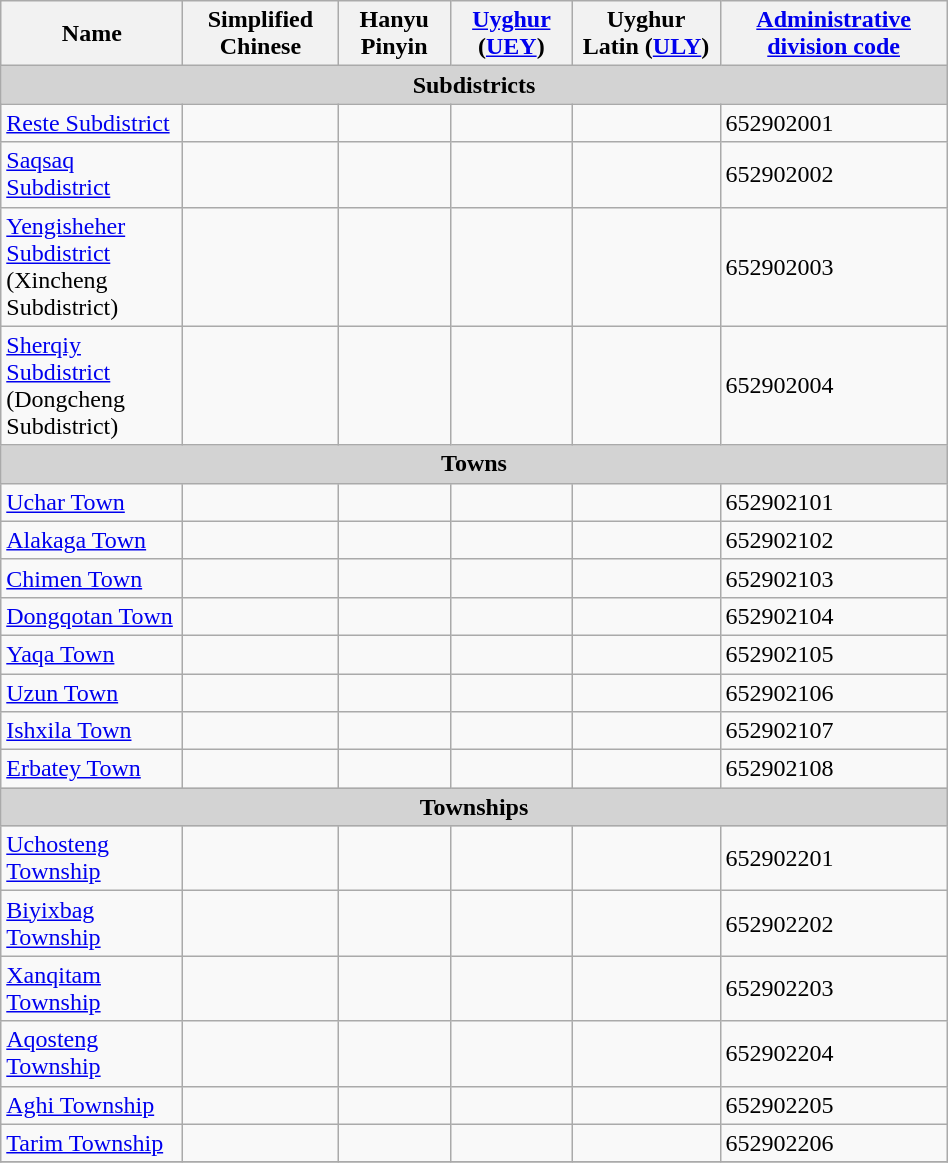<table class="wikitable" align="center" style="width:50%; border="1">
<tr>
<th>Name</th>
<th>Simplified Chinese</th>
<th>Hanyu Pinyin</th>
<th><a href='#'>Uyghur</a> (<a href='#'>UEY</a>)</th>
<th>Uyghur Latin (<a href='#'>ULY</a>)</th>
<th><a href='#'>Administrative division code</a></th>
</tr>
<tr>
<td colspan="7"  style="text-align:center; background:#d3d3d3;"><strong>Subdistricts</strong></td>
</tr>
<tr --------->
<td><a href='#'>Reste Subdistrict</a></td>
<td></td>
<td></td>
<td></td>
<td></td>
<td>652902001</td>
</tr>
<tr>
<td><a href='#'>Saqsaq Subdistrict</a></td>
<td></td>
<td></td>
<td></td>
<td></td>
<td>652902002</td>
</tr>
<tr>
<td><a href='#'>Yengisheher Subdistrict</a><br>(Xincheng Subdistrict)</td>
<td></td>
<td></td>
<td></td>
<td></td>
<td>652902003</td>
</tr>
<tr>
<td><a href='#'>Sherqiy Subdistrict</a><br>(Dongcheng Subdistrict)</td>
<td></td>
<td></td>
<td></td>
<td></td>
<td>652902004</td>
</tr>
<tr>
<td colspan="7"  style="text-align:center; background:#d3d3d3;"><strong>Towns</strong></td>
</tr>
<tr --------->
<td><a href='#'>Uchar Town</a></td>
<td></td>
<td></td>
<td></td>
<td></td>
<td>652902101</td>
</tr>
<tr>
<td><a href='#'>Alakaga Town</a></td>
<td></td>
<td></td>
<td></td>
<td></td>
<td>652902102</td>
</tr>
<tr>
<td><a href='#'>Chimen Town</a></td>
<td></td>
<td></td>
<td></td>
<td></td>
<td>652902103</td>
</tr>
<tr>
<td><a href='#'>Dongqotan Town</a></td>
<td></td>
<td></td>
<td></td>
<td></td>
<td>652902104</td>
</tr>
<tr>
<td><a href='#'>Yaqa Town</a></td>
<td></td>
<td></td>
<td></td>
<td></td>
<td>652902105</td>
</tr>
<tr>
<td><a href='#'>Uzun Town</a></td>
<td></td>
<td></td>
<td></td>
<td></td>
<td>652902106</td>
</tr>
<tr>
<td><a href='#'>Ishxila Town</a></td>
<td></td>
<td></td>
<td></td>
<td></td>
<td>652902107</td>
</tr>
<tr>
<td><a href='#'>Erbatey Town</a></td>
<td></td>
<td></td>
<td></td>
<td></td>
<td>652902108</td>
</tr>
<tr --------->
<td colspan="7"  style="text-align:center; background:#d3d3d3;"><strong>Townships</strong></td>
</tr>
<tr --------->
<td><a href='#'>Uchosteng Township</a></td>
<td></td>
<td></td>
<td></td>
<td></td>
<td>652902201</td>
</tr>
<tr>
<td><a href='#'>Biyixbag Township</a></td>
<td></td>
<td></td>
<td></td>
<td></td>
<td>652902202</td>
</tr>
<tr>
<td><a href='#'>Xanqitam Township</a></td>
<td></td>
<td></td>
<td></td>
<td></td>
<td>652902203</td>
</tr>
<tr>
<td><a href='#'>Aqosteng Township</a></td>
<td></td>
<td></td>
<td></td>
<td></td>
<td>652902204</td>
</tr>
<tr>
<td><a href='#'>Aghi Township</a></td>
<td></td>
<td></td>
<td></td>
<td></td>
<td>652902205</td>
</tr>
<tr>
<td><a href='#'>Tarim Township</a></td>
<td></td>
<td></td>
<td></td>
<td></td>
<td>652902206</td>
</tr>
<tr>
</tr>
</table>
